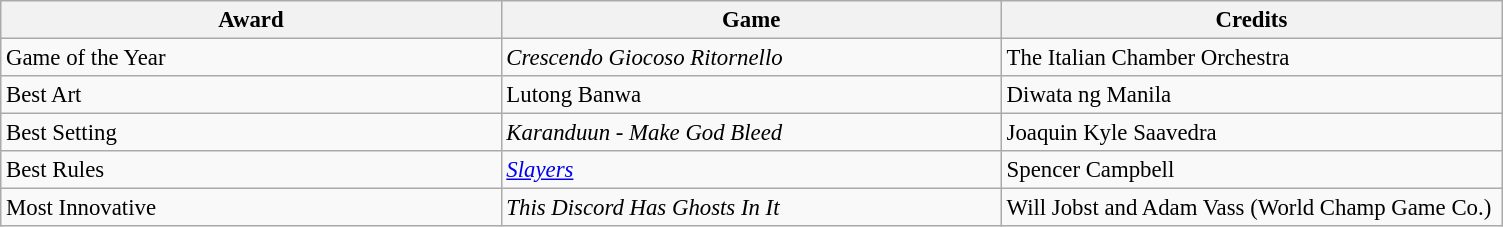<table class="wikitable sortable" style="margins:auto; width=95%; font-size: 95%;">
<tr>
<th width="33%">Award</th>
<th width="33%">Game</th>
<th width="33%">Credits</th>
</tr>
<tr>
<td>Game of the Year</td>
<td><em>Crescendo Giocoso Ritornello</em></td>
<td>The Italian Chamber Orchestra</td>
</tr>
<tr>
<td>Best Art</td>
<td>Lutong Banwa</td>
<td>Diwata ng Manila</td>
</tr>
<tr>
<td>Best Setting</td>
<td><em>Karanduun - Make God Bleed</em></td>
<td>Joaquin Kyle Saavedra</td>
</tr>
<tr>
<td>Best Rules</td>
<td><em><a href='#'>Slayers</a></em></td>
<td>Spencer Campbell</td>
</tr>
<tr>
<td>Most Innovative</td>
<td><em>This Discord Has Ghosts In It</em></td>
<td>Will Jobst and Adam Vass (World Champ Game Co.)</td>
</tr>
</table>
